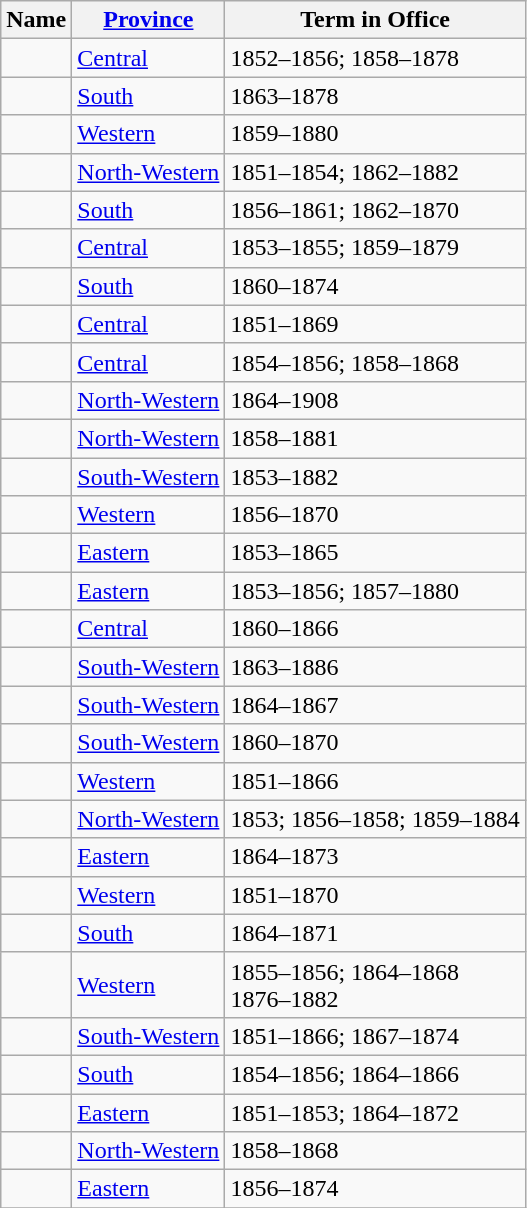<table class="wikitable sortable">
<tr>
<th>Name</th>
<th><a href='#'>Province</a></th>
<th>Term in Office</th>
</tr>
<tr>
<td></td>
<td><a href='#'>Central</a></td>
<td>1852–1856; 1858–1878</td>
</tr>
<tr>
<td></td>
<td><a href='#'>South</a></td>
<td>1863–1878</td>
</tr>
<tr>
<td></td>
<td><a href='#'>Western</a></td>
<td>1859–1880</td>
</tr>
<tr>
<td></td>
<td><a href='#'>North-Western</a></td>
<td>1851–1854; 1862–1882</td>
</tr>
<tr>
<td></td>
<td><a href='#'>South</a></td>
<td>1856–1861; 1862–1870</td>
</tr>
<tr>
<td></td>
<td><a href='#'>Central</a></td>
<td>1853–1855; 1859–1879</td>
</tr>
<tr>
<td></td>
<td><a href='#'>South</a></td>
<td>1860–1874</td>
</tr>
<tr>
<td></td>
<td><a href='#'>Central</a></td>
<td>1851–1869</td>
</tr>
<tr>
<td></td>
<td><a href='#'>Central</a></td>
<td>1854–1856; 1858–1868</td>
</tr>
<tr>
<td></td>
<td><a href='#'>North-Western</a></td>
<td>1864–1908</td>
</tr>
<tr>
<td></td>
<td><a href='#'>North-Western</a></td>
<td>1858–1881</td>
</tr>
<tr>
<td></td>
<td><a href='#'>South-Western</a></td>
<td>1853–1882</td>
</tr>
<tr>
<td></td>
<td><a href='#'>Western</a></td>
<td>1856–1870</td>
</tr>
<tr>
<td> </td>
<td><a href='#'>Eastern</a></td>
<td>1853–1865</td>
</tr>
<tr>
<td></td>
<td><a href='#'>Eastern</a></td>
<td>1853–1856; 1857–1880</td>
</tr>
<tr>
<td></td>
<td><a href='#'>Central</a></td>
<td>1860–1866</td>
</tr>
<tr>
<td></td>
<td><a href='#'>South-Western</a></td>
<td>1863–1886</td>
</tr>
<tr>
<td></td>
<td><a href='#'>South-Western</a></td>
<td>1864–1867</td>
</tr>
<tr>
<td></td>
<td><a href='#'>South-Western</a></td>
<td>1860–1870</td>
</tr>
<tr>
<td></td>
<td><a href='#'>Western</a></td>
<td>1851–1866</td>
</tr>
<tr>
<td></td>
<td><a href='#'>North-Western</a></td>
<td>1853; 1856–1858; 1859–1884</td>
</tr>
<tr>
<td></td>
<td><a href='#'>Eastern</a></td>
<td>1864–1873</td>
</tr>
<tr>
<td></td>
<td><a href='#'>Western</a></td>
<td>1851–1870</td>
</tr>
<tr>
<td></td>
<td><a href='#'>South</a></td>
<td>1864–1871</td>
</tr>
<tr>
<td></td>
<td><a href='#'>Western</a></td>
<td>1855–1856; 1864–1868<br>1876–1882</td>
</tr>
<tr>
<td></td>
<td><a href='#'>South-Western</a></td>
<td>1851–1866; 1867–1874</td>
</tr>
<tr>
<td></td>
<td><a href='#'>South</a></td>
<td>1854–1856; 1864–1866</td>
</tr>
<tr>
<td></td>
<td><a href='#'>Eastern</a></td>
<td>1851–1853; 1864–1872</td>
</tr>
<tr>
<td></td>
<td><a href='#'>North-Western</a></td>
<td>1858–1868</td>
</tr>
<tr>
<td></td>
<td><a href='#'>Eastern</a></td>
<td>1856–1874</td>
</tr>
<tr>
</tr>
</table>
